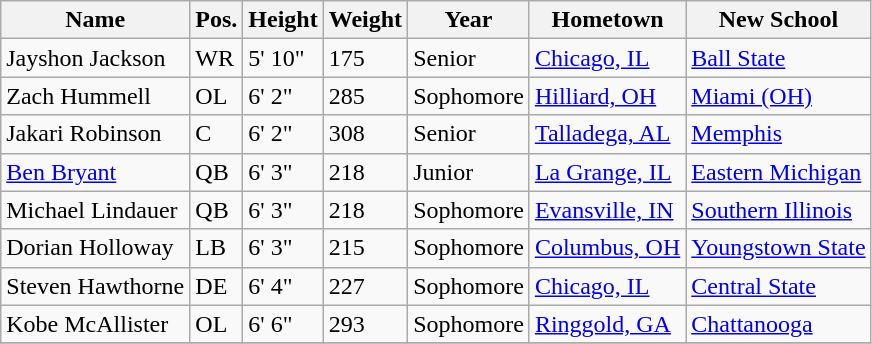<table class="wikitable sortable">
<tr>
<th>Name</th>
<th>Pos.</th>
<th>Height</th>
<th>Weight</th>
<th>Year</th>
<th>Hometown</th>
<th class="unsortable">New School</th>
</tr>
<tr>
<td>Jayshon Jackson</td>
<td>WR</td>
<td>5' 10"</td>
<td>175</td>
<td>Senior</td>
<td><a href='#'>Chicago, IL</a></td>
<td><a href='#'>Ball State</a></td>
</tr>
<tr>
<td>Zach Hummell</td>
<td>OL</td>
<td>6' 2"</td>
<td>285</td>
<td> Sophomore</td>
<td><a href='#'>Hilliard, OH</a></td>
<td><a href='#'>Miami (OH)</a></td>
</tr>
<tr>
<td>Jakari Robinson</td>
<td>C</td>
<td>6' 2"</td>
<td>308</td>
<td> Senior</td>
<td><a href='#'>Talladega, AL</a></td>
<td><a href='#'>Memphis</a></td>
</tr>
<tr>
<td><a href='#'>Ben Bryant</a></td>
<td>QB</td>
<td>6' 3"</td>
<td>218</td>
<td> Junior</td>
<td><a href='#'>La Grange, IL</a></td>
<td><a href='#'>Eastern Michigan</a></td>
</tr>
<tr>
<td>Michael Lindauer</td>
<td>QB</td>
<td>6' 3"</td>
<td>218</td>
<td> Sophomore</td>
<td><a href='#'>Evansville, IN</a></td>
<td><a href='#'>Southern Illinois</a></td>
</tr>
<tr>
<td>Dorian Holloway</td>
<td>LB</td>
<td>6' 3"</td>
<td>215</td>
<td> Sophomore</td>
<td><a href='#'>Columbus, OH</a></td>
<td><a href='#'>Youngstown State</a></td>
</tr>
<tr>
<td>Steven Hawthorne</td>
<td>DE</td>
<td>6' 4"</td>
<td>227</td>
<td> Sophomore</td>
<td><a href='#'>Chicago, IL</a></td>
<td><a href='#'>Central State</a></td>
</tr>
<tr>
<td>Kobe McAllister</td>
<td>OL</td>
<td>6' 6"</td>
<td>293</td>
<td>Sophomore</td>
<td><a href='#'>Ringgold, GA</a></td>
<td><a href='#'>Chattanooga</a></td>
</tr>
<tr>
</tr>
</table>
